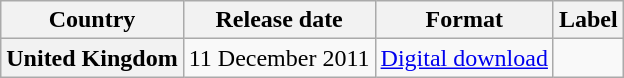<table class="wikitable plainrowheaders">
<tr>
<th scope="col">Country</th>
<th scope="col">Release date</th>
<th scope="col">Format</th>
<th scope="col">Label</th>
</tr>
<tr>
<th scope="row">United Kingdom</th>
<td>11 December 2011</td>
<td><a href='#'>Digital download</a></td>
<td></td>
</tr>
</table>
